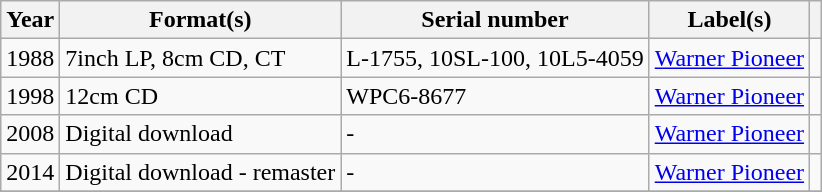<table class="wikitable sortable plainrowheaders">
<tr>
<th scope="col">Year</th>
<th scope="col">Format(s)</th>
<th scope="col">Serial number</th>
<th scope="col">Label(s)</th>
<th scope="col"></th>
</tr>
<tr>
<td>1988</td>
<td>7inch LP, 8cm CD, CT</td>
<td>L-1755, 10SL-100, 10L5-4059</td>
<td><a href='#'>Warner Pioneer</a></td>
<td></td>
</tr>
<tr>
<td>1998</td>
<td>12cm CD</td>
<td>WPC6-8677</td>
<td><a href='#'>Warner Pioneer</a></td>
<td></td>
</tr>
<tr>
<td>2008</td>
<td>Digital download</td>
<td>-</td>
<td><a href='#'>Warner Pioneer</a></td>
<td></td>
</tr>
<tr>
<td>2014</td>
<td>Digital download - remaster</td>
<td>-</td>
<td><a href='#'>Warner Pioneer</a></td>
<td></td>
</tr>
<tr>
</tr>
</table>
